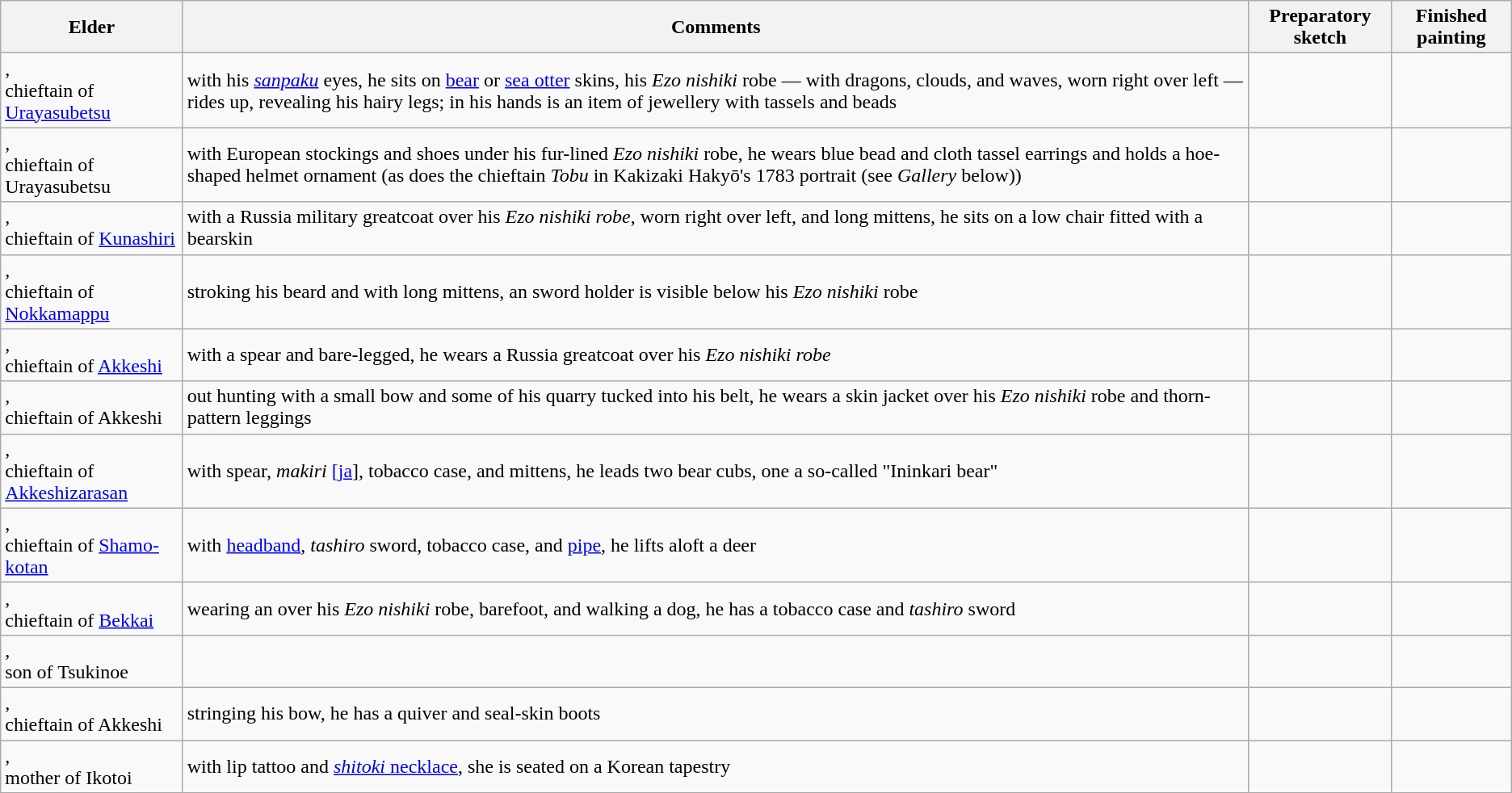<table class="wikitable">
<tr>
<th>Elder</th>
<th>Comments</th>
<th>Preparatory sketch</th>
<th>Finished painting</th>
</tr>
<tr>
<td>,<br>chieftain of <a href='#'>Urayasubetsu</a></td>
<td>with his <em><a href='#'>sanpaku</a></em> eyes, he sits on <a href='#'>bear</a> or <a href='#'>sea otter</a> skins, his <em>Ezo nishiki</em> robe — with dragons, clouds, and waves, worn right over left — rides up, revealing his hairy legs; in his hands is an item of jewellery with tassels and beads</td>
<td></td>
<td></td>
</tr>
<tr>
<td>,<br>chieftain of Urayasubetsu</td>
<td>with European stockings and shoes under his fur-lined <em>Ezo nishiki</em> robe, he wears blue bead and cloth tassel earrings and holds a hoe-shaped helmet ornament (as does the chieftain <em>Tobu</em> in Kakizaki Hakyō's 1783 portrait (see <em>Gallery</em> below))</td>
<td></td>
<td></td>
</tr>
<tr>
<td>,<br>chieftain of <a href='#'>Kunashiri</a></td>
<td>with a Russia military greatcoat over his <em>Ezo nishiki robe</em>, worn right over left, and long mittens, he sits on a low chair fitted with a bearskin</td>
<td></td>
<td></td>
</tr>
<tr>
<td>,<br>chieftain of <a href='#'>Nokkamappu</a></td>
<td>stroking his beard and with long mittens, an  sword holder is visible below his <em>Ezo nishiki</em> robe</td>
<td></td>
<td></td>
</tr>
<tr>
<td>,<br>chieftain of <a href='#'>Akkeshi</a></td>
<td>with a spear and bare-legged, he wears a Russia greatcoat over his <em>Ezo nishiki robe</em></td>
<td></td>
<td></td>
</tr>
<tr>
<td>,<br>chieftain of Akkeshi</td>
<td>out hunting with a small bow and some of his quarry tucked into his belt, he wears a skin jacket over his <em>Ezo nishiki</em> robe and thorn-pattern leggings</td>
<td></td>
<td></td>
</tr>
<tr>
<td>,<br>chieftain of <a href='#'>Akkeshizarasan</a></td>
<td>with spear, <em>makiri</em> <a href='#'>[ja</a>], tobacco case, and mittens, he leads two bear cubs, one a so-called "Ininkari bear"</td>
<td></td>
<td></td>
</tr>
<tr>
<td>,<br>chieftain of <a href='#'>Shamo-kotan</a></td>
<td>with <a href='#'>headband</a>, <em>tashiro</em> sword, tobacco case, and <a href='#'>pipe</a>, he lifts aloft a deer</td>
<td></td>
<td></td>
</tr>
<tr>
<td>,<br>chieftain of <a href='#'>Bekkai</a></td>
<td>wearing an <em></em> over his <em>Ezo nishiki</em> robe, barefoot, and walking a dog, he has a tobacco case and <em>tashiro</em> sword</td>
<td></td>
<td></td>
</tr>
<tr>
<td>,<br>son of Tsukinoe</td>
<td></td>
<td></td>
<td></td>
</tr>
<tr>
<td>,<br>chieftain of Akkeshi</td>
<td>stringing his bow, he has a quiver and seal-skin boots</td>
<td></td>
<td></td>
</tr>
<tr>
<td>,<br>mother of Ikotoi</td>
<td>with lip tattoo and <a href='#'><em>shitoki</em> necklace</a>, she is seated on a Korean tapestry</td>
<td></td>
<td></td>
</tr>
</table>
